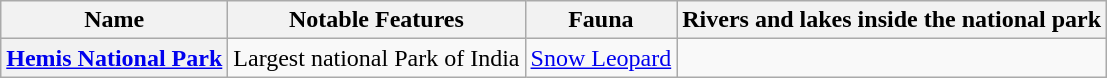<table class="wikitable sortable">
<tr>
<th>Name</th>
<th>Notable Features</th>
<th>Fauna</th>
<th>Rivers and lakes inside the national park</th>
</tr>
<tr>
<th><a href='#'>Hemis National Park</a></th>
<td>Largest national Park of India</td>
<td><a href='#'>Snow Leopard</a></td>
</tr>
</table>
